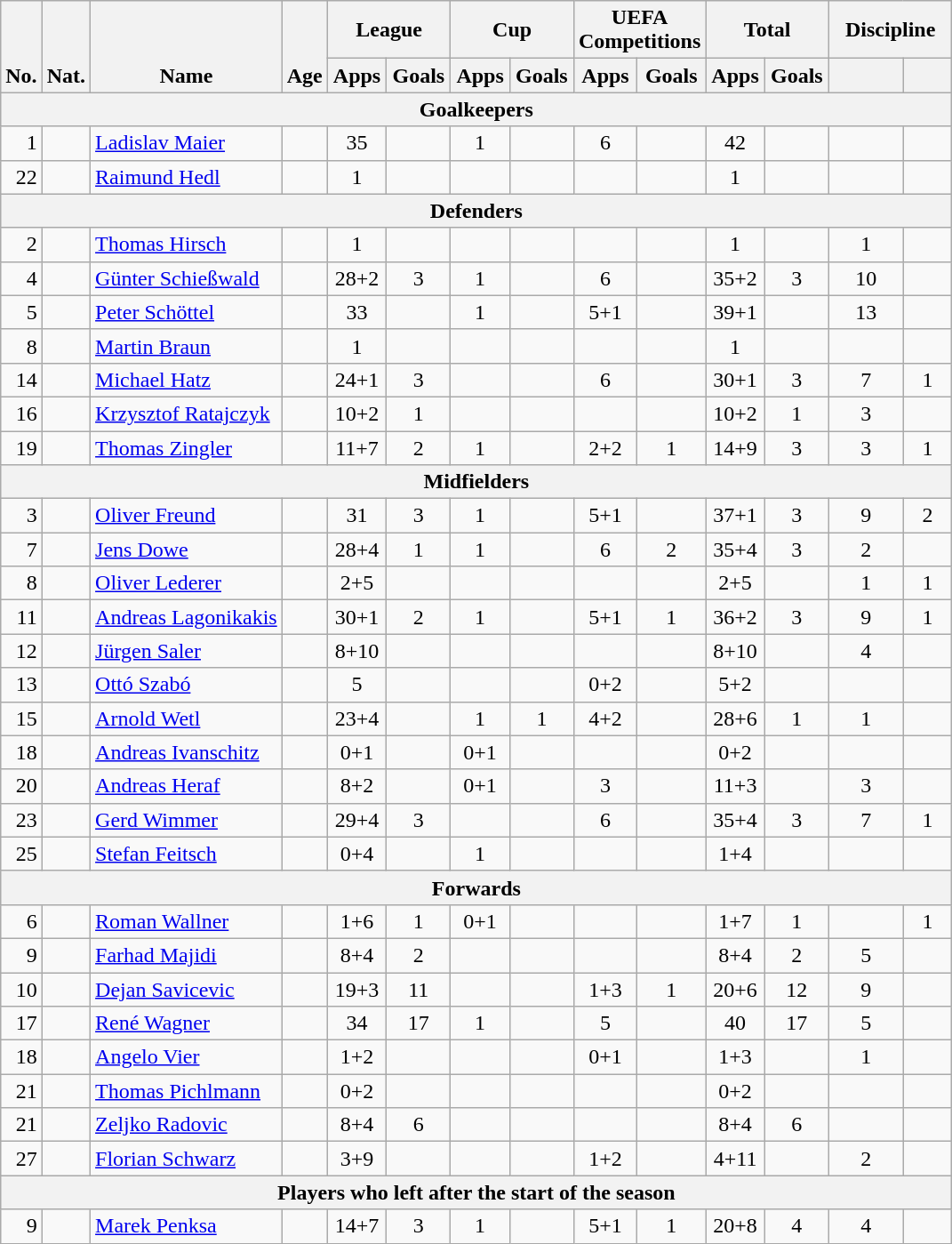<table class="wikitable" style="text-align:center">
<tr>
<th rowspan="2" valign="bottom">No.</th>
<th rowspan="2" valign="bottom">Nat.</th>
<th rowspan="2" valign="bottom">Name</th>
<th rowspan="2" valign="bottom">Age</th>
<th colspan="2" width="85">League</th>
<th colspan="2" width="85">Cup</th>
<th colspan="2" width="85">UEFA Competitions</th>
<th colspan="2" width="85">Total</th>
<th colspan="2" width="85">Discipline</th>
</tr>
<tr>
<th>Apps</th>
<th>Goals</th>
<th>Apps</th>
<th>Goals</th>
<th>Apps</th>
<th>Goals</th>
<th>Apps</th>
<th>Goals</th>
<th></th>
<th></th>
</tr>
<tr>
<th colspan=20>Goalkeepers</th>
</tr>
<tr>
<td align="right">1</td>
<td></td>
<td align="left"><a href='#'>Ladislav Maier</a></td>
<td></td>
<td>35</td>
<td></td>
<td>1</td>
<td></td>
<td>6</td>
<td></td>
<td>42</td>
<td></td>
<td></td>
<td></td>
</tr>
<tr>
<td align="right">22</td>
<td></td>
<td align="left"><a href='#'>Raimund Hedl</a></td>
<td></td>
<td>1</td>
<td></td>
<td></td>
<td></td>
<td></td>
<td></td>
<td>1</td>
<td></td>
<td></td>
<td></td>
</tr>
<tr>
<th colspan=20>Defenders</th>
</tr>
<tr>
<td align="right">2</td>
<td></td>
<td align="left"><a href='#'>Thomas Hirsch</a></td>
<td></td>
<td>1</td>
<td></td>
<td></td>
<td></td>
<td></td>
<td></td>
<td>1</td>
<td></td>
<td>1</td>
<td></td>
</tr>
<tr>
<td align="right">4</td>
<td></td>
<td align="left"><a href='#'>Günter Schießwald</a></td>
<td></td>
<td>28+2</td>
<td>3</td>
<td>1</td>
<td></td>
<td>6</td>
<td></td>
<td>35+2</td>
<td>3</td>
<td>10</td>
<td></td>
</tr>
<tr>
<td align="right">5</td>
<td></td>
<td align="left"><a href='#'>Peter Schöttel</a></td>
<td></td>
<td>33</td>
<td></td>
<td>1</td>
<td></td>
<td>5+1</td>
<td></td>
<td>39+1</td>
<td></td>
<td>13</td>
<td></td>
</tr>
<tr>
<td align="right">8</td>
<td></td>
<td align="left"><a href='#'>Martin Braun</a></td>
<td></td>
<td>1</td>
<td></td>
<td></td>
<td></td>
<td></td>
<td></td>
<td>1</td>
<td></td>
<td></td>
<td></td>
</tr>
<tr>
<td align="right">14</td>
<td></td>
<td align="left"><a href='#'>Michael Hatz</a></td>
<td></td>
<td>24+1</td>
<td>3</td>
<td></td>
<td></td>
<td>6</td>
<td></td>
<td>30+1</td>
<td>3</td>
<td>7</td>
<td>1</td>
</tr>
<tr>
<td align="right">16</td>
<td></td>
<td align="left"><a href='#'>Krzysztof Ratajczyk</a></td>
<td></td>
<td>10+2</td>
<td>1</td>
<td></td>
<td></td>
<td></td>
<td></td>
<td>10+2</td>
<td>1</td>
<td>3</td>
<td></td>
</tr>
<tr>
<td align="right">19</td>
<td></td>
<td align="left"><a href='#'>Thomas Zingler</a></td>
<td></td>
<td>11+7</td>
<td>2</td>
<td>1</td>
<td></td>
<td>2+2</td>
<td>1</td>
<td>14+9</td>
<td>3</td>
<td>3</td>
<td>1</td>
</tr>
<tr>
<th colspan=20>Midfielders</th>
</tr>
<tr>
<td align="right">3</td>
<td></td>
<td align="left"><a href='#'>Oliver Freund</a></td>
<td></td>
<td>31</td>
<td>3</td>
<td>1</td>
<td></td>
<td>5+1</td>
<td></td>
<td>37+1</td>
<td>3</td>
<td>9</td>
<td>2</td>
</tr>
<tr>
<td align="right">7</td>
<td></td>
<td align="left"><a href='#'>Jens Dowe</a></td>
<td></td>
<td>28+4</td>
<td>1</td>
<td>1</td>
<td></td>
<td>6</td>
<td>2</td>
<td>35+4</td>
<td>3</td>
<td>2</td>
<td></td>
</tr>
<tr>
<td align="right">8</td>
<td></td>
<td align="left"><a href='#'>Oliver Lederer</a></td>
<td></td>
<td>2+5</td>
<td></td>
<td></td>
<td></td>
<td></td>
<td></td>
<td>2+5</td>
<td></td>
<td>1</td>
<td>1</td>
</tr>
<tr>
<td align="right">11</td>
<td></td>
<td align="left"><a href='#'>Andreas Lagonikakis</a></td>
<td></td>
<td>30+1</td>
<td>2</td>
<td>1</td>
<td></td>
<td>5+1</td>
<td>1</td>
<td>36+2</td>
<td>3</td>
<td>9</td>
<td>1</td>
</tr>
<tr>
<td align="right">12</td>
<td></td>
<td align="left"><a href='#'>Jürgen Saler</a></td>
<td></td>
<td>8+10</td>
<td></td>
<td></td>
<td></td>
<td></td>
<td></td>
<td>8+10</td>
<td></td>
<td>4</td>
<td></td>
</tr>
<tr>
<td align="right">13</td>
<td></td>
<td align="left"><a href='#'>Ottó Szabó</a></td>
<td></td>
<td>5</td>
<td></td>
<td></td>
<td></td>
<td>0+2</td>
<td></td>
<td>5+2</td>
<td></td>
<td></td>
<td></td>
</tr>
<tr>
<td align="right">15</td>
<td></td>
<td align="left"><a href='#'>Arnold Wetl</a></td>
<td></td>
<td>23+4</td>
<td></td>
<td>1</td>
<td>1</td>
<td>4+2</td>
<td></td>
<td>28+6</td>
<td>1</td>
<td>1</td>
<td></td>
</tr>
<tr>
<td align="right">18</td>
<td></td>
<td align="left"><a href='#'>Andreas Ivanschitz</a></td>
<td></td>
<td>0+1</td>
<td></td>
<td>0+1</td>
<td></td>
<td></td>
<td></td>
<td>0+2</td>
<td></td>
<td></td>
<td></td>
</tr>
<tr>
<td align="right">20</td>
<td></td>
<td align="left"><a href='#'>Andreas Heraf</a></td>
<td></td>
<td>8+2</td>
<td></td>
<td>0+1</td>
<td></td>
<td>3</td>
<td></td>
<td>11+3</td>
<td></td>
<td>3</td>
<td></td>
</tr>
<tr>
<td align="right">23</td>
<td></td>
<td align="left"><a href='#'>Gerd Wimmer</a></td>
<td></td>
<td>29+4</td>
<td>3</td>
<td></td>
<td></td>
<td>6</td>
<td></td>
<td>35+4</td>
<td>3</td>
<td>7</td>
<td>1</td>
</tr>
<tr>
<td align="right">25</td>
<td></td>
<td align="left"><a href='#'>Stefan Feitsch</a></td>
<td></td>
<td>0+4</td>
<td></td>
<td>1</td>
<td></td>
<td></td>
<td></td>
<td>1+4</td>
<td></td>
<td></td>
<td></td>
</tr>
<tr>
<th colspan=20>Forwards</th>
</tr>
<tr>
<td align="right">6</td>
<td></td>
<td align="left"><a href='#'>Roman Wallner</a></td>
<td></td>
<td>1+6</td>
<td>1</td>
<td>0+1</td>
<td></td>
<td></td>
<td></td>
<td>1+7</td>
<td>1</td>
<td></td>
<td>1</td>
</tr>
<tr>
<td align="right">9</td>
<td></td>
<td align="left"><a href='#'>Farhad Majidi</a></td>
<td></td>
<td>8+4</td>
<td>2</td>
<td></td>
<td></td>
<td></td>
<td></td>
<td>8+4</td>
<td>2</td>
<td>5</td>
<td></td>
</tr>
<tr>
<td align="right">10</td>
<td></td>
<td align="left"><a href='#'>Dejan Savicevic</a></td>
<td></td>
<td>19+3</td>
<td>11</td>
<td></td>
<td></td>
<td>1+3</td>
<td>1</td>
<td>20+6</td>
<td>12</td>
<td>9</td>
<td></td>
</tr>
<tr>
<td align="right">17</td>
<td></td>
<td align="left"><a href='#'>René Wagner</a></td>
<td></td>
<td>34</td>
<td>17</td>
<td>1</td>
<td></td>
<td>5</td>
<td></td>
<td>40</td>
<td>17</td>
<td>5</td>
<td></td>
</tr>
<tr>
<td align="right">18</td>
<td></td>
<td align="left"><a href='#'>Angelo Vier</a></td>
<td></td>
<td>1+2</td>
<td></td>
<td></td>
<td></td>
<td>0+1</td>
<td></td>
<td>1+3</td>
<td></td>
<td>1</td>
<td></td>
</tr>
<tr>
<td align="right">21</td>
<td></td>
<td align="left"><a href='#'>Thomas Pichlmann</a></td>
<td></td>
<td>0+2</td>
<td></td>
<td></td>
<td></td>
<td></td>
<td></td>
<td>0+2</td>
<td></td>
<td></td>
<td></td>
</tr>
<tr>
<td align="right">21</td>
<td></td>
<td align="left"><a href='#'>Zeljko Radovic</a></td>
<td></td>
<td>8+4</td>
<td>6</td>
<td></td>
<td></td>
<td></td>
<td></td>
<td>8+4</td>
<td>6</td>
<td></td>
<td></td>
</tr>
<tr>
<td align="right">27</td>
<td></td>
<td align="left"><a href='#'>Florian Schwarz</a></td>
<td></td>
<td>3+9</td>
<td></td>
<td></td>
<td></td>
<td>1+2</td>
<td></td>
<td>4+11</td>
<td></td>
<td>2</td>
<td></td>
</tr>
<tr>
<th colspan=20>Players who left after the start of the season</th>
</tr>
<tr>
<td align="right">9</td>
<td></td>
<td align="left"><a href='#'>Marek Penksa</a></td>
<td></td>
<td>14+7</td>
<td>3</td>
<td>1</td>
<td></td>
<td>5+1</td>
<td>1</td>
<td>20+8</td>
<td>4</td>
<td>4</td>
<td></td>
</tr>
</table>
